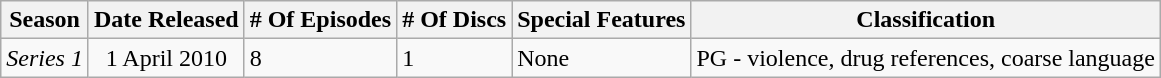<table class="wikitable">
<tr>
<th>Season</th>
<th>Date Released</th>
<th># Of Episodes</th>
<th># Of Discs</th>
<th>Special Features</th>
<th>Classification</th>
</tr>
<tr>
<td><em>Series 1</em></td>
<td align="center">1 April 2010</td>
<td>8</td>
<td>1</td>
<td>None</td>
<td>PG - violence, drug references, coarse language</td>
</tr>
</table>
